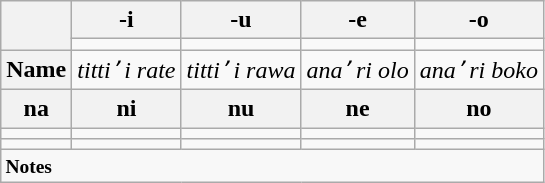<table class="wikitable">
<tr>
<th rowspan="2"></th>
<th>-i</th>
<th>-u</th>
<th>-e</th>
<th>-o</th>
</tr>
<tr>
<td></td>
<td></td>
<td></td>
<td></td>
</tr>
<tr>
<th style="text-align: center">Name</th>
<td style="text-align: center"><em>tittiʼ i rate</em><br></td>
<td style="text-align: center"><em>tittiʼ i rawa</em><br></td>
<td style="text-align: center"><em>anaʼ ri olo</em><br></td>
<td style="text-align: center"><em>anaʼ ri boko</em><br></td>
</tr>
<tr>
<th style="text-align: center">na</th>
<th>ni</th>
<th>nu</th>
<th>ne</th>
<th>no</th>
</tr>
<tr>
<td style="text-align: center"></td>
<td></td>
<td></td>
<td></td>
<td></td>
</tr>
<tr>
<td style="text-align: center"></td>
<td style="text-align: center"></td>
<td style="text-align: center"></td>
<td style="text-align: center"></td>
<td style="text-align: center"></td>
</tr>
<tr>
<td colspan="6" style="background:#F8F8F8;font-size:small;text-align:left"><strong>Notes</strong><br></td>
</tr>
</table>
